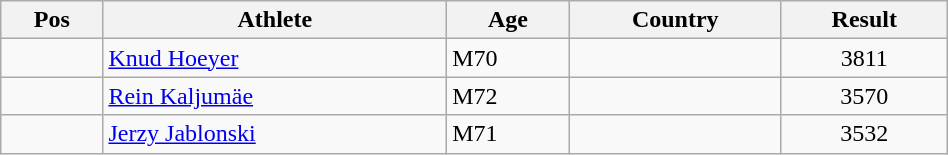<table class="wikitable"  style="text-align:center; width:50%;">
<tr>
<th>Pos</th>
<th>Athlete</th>
<th>Age</th>
<th>Country</th>
<th>Result</th>
</tr>
<tr>
<td align=center></td>
<td align=left><a href='#'>Knud Hoeyer</a></td>
<td align=left>M70</td>
<td align=left></td>
<td>3811</td>
</tr>
<tr>
<td align=center></td>
<td align=left><a href='#'>Rein Kaljumäe</a></td>
<td align=left>M72</td>
<td align=left></td>
<td>3570</td>
</tr>
<tr>
<td align=center></td>
<td align=left><a href='#'>Jerzy Jablonski</a></td>
<td align=left>M71</td>
<td align=left></td>
<td>3532</td>
</tr>
</table>
